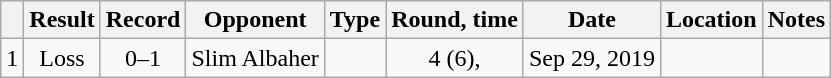<table class="wikitable" style="text-align:center">
<tr>
<th></th>
<th>Result</th>
<th>Record</th>
<th>Opponent</th>
<th>Type</th>
<th>Round, time</th>
<th>Date</th>
<th>Location</th>
<th>Notes</th>
</tr>
<tr>
<td>1</td>
<td>Loss</td>
<td>0–1</td>
<td style="text-align:left;">Slim Albaher</td>
<td></td>
<td>4 (6), </td>
<td>Sep 29, 2019</td>
<td style="text-align:left;"></td>
<td></td>
</tr>
</table>
